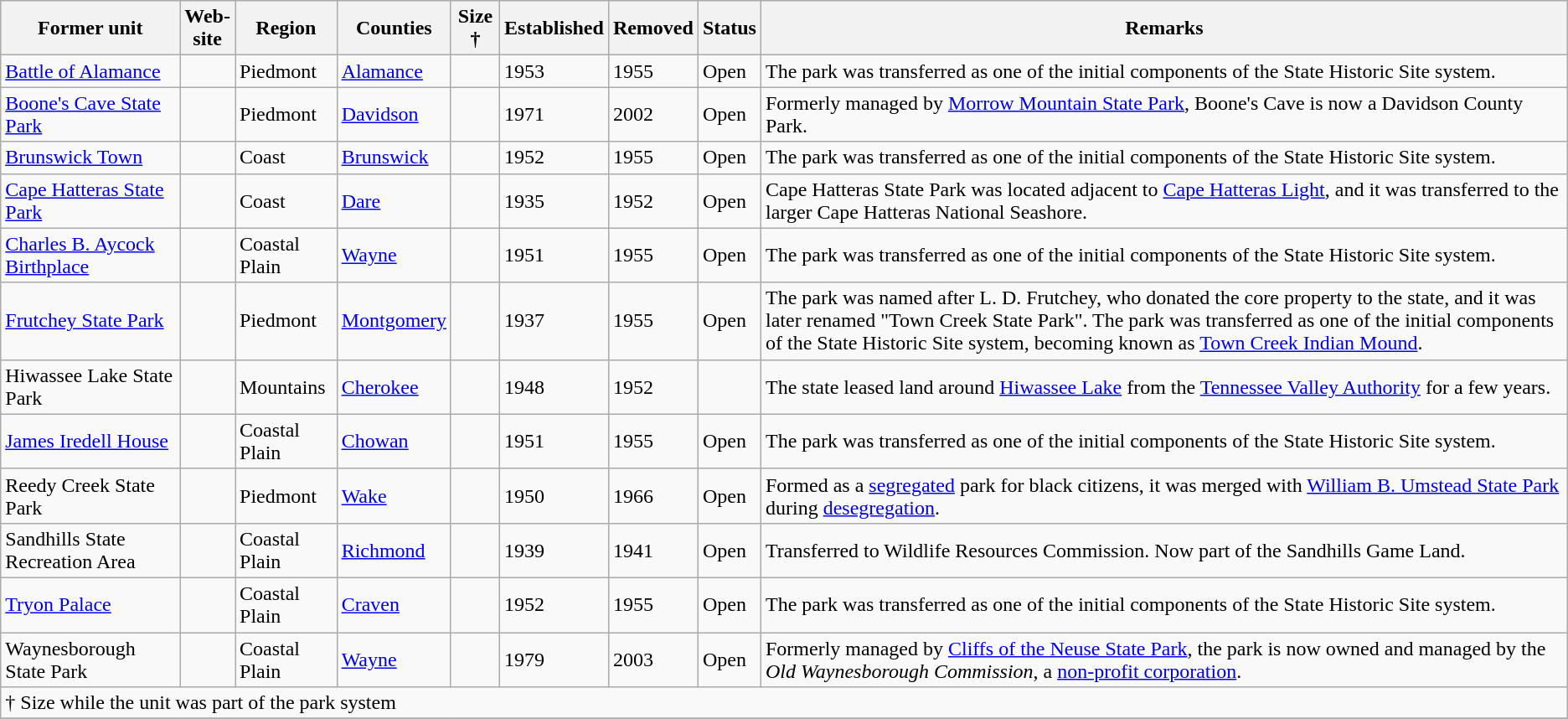<table class="wikitable sortable">
<tr>
<th>Former unit</th>
<th class="unsortable">Web-<br>site</th>
<th>Region</th>
<th>Counties</th>
<th>Size †</th>
<th>Established</th>
<th>Removed</th>
<th>Status</th>
<th class="unsortable">Remarks</th>
</tr>
<tr>
<td><a href='#'>Battle of Alamance</a></td>
<td></td>
<td>Piedmont</td>
<td><a href='#'>Alamance</a></td>
<td></td>
<td>1953</td>
<td>1955</td>
<td>Open</td>
<td>The park was transferred as one of the initial components of the State Historic Site system.</td>
</tr>
<tr>
<td><a href='#'>Boone's Cave State Park</a></td>
<td></td>
<td>Piedmont</td>
<td><a href='#'>Davidson</a></td>
<td></td>
<td>1971</td>
<td>2002</td>
<td>Open</td>
<td>Formerly managed by <a href='#'>Morrow Mountain State Park</a>, Boone's Cave is now a Davidson County Park.</td>
</tr>
<tr>
<td><a href='#'>Brunswick Town</a></td>
<td></td>
<td>Coast</td>
<td><a href='#'>Brunswick</a></td>
<td></td>
<td>1952</td>
<td>1955</td>
<td>Open</td>
<td>The park was transferred as one of the initial components of the State Historic Site system.</td>
</tr>
<tr>
<td><a href='#'>Cape Hatteras State Park</a></td>
<td></td>
<td>Coast</td>
<td><a href='#'>Dare</a></td>
<td></td>
<td>1935</td>
<td>1952</td>
<td>Open</td>
<td>Cape Hatteras State Park was located adjacent to <a href='#'>Cape Hatteras Light</a>, and it was transferred to the larger Cape Hatteras National Seashore.</td>
</tr>
<tr>
<td><a href='#'>Charles B. Aycock Birthplace</a></td>
<td></td>
<td>Coastal Plain</td>
<td><a href='#'>Wayne</a></td>
<td></td>
<td>1951</td>
<td>1955</td>
<td>Open</td>
<td>The park was transferred as one of the initial components of the State Historic Site system.</td>
</tr>
<tr>
<td><a href='#'>Frutchey State Park</a></td>
<td></td>
<td>Piedmont</td>
<td><a href='#'>Montgomery</a></td>
<td></td>
<td>1937</td>
<td>1955</td>
<td>Open</td>
<td>The park was named after L. D. Frutchey, who donated the core property to the state, and it was later renamed "Town Creek State Park".  The park was transferred as one of the initial components of the State Historic Site system, becoming known as <a href='#'>Town Creek Indian Mound</a>.</td>
</tr>
<tr>
<td>Hiwassee Lake State Park</td>
<td></td>
<td>Mountains</td>
<td><a href='#'>Cherokee</a></td>
<td></td>
<td>1948</td>
<td>1952</td>
<td></td>
<td>The state leased land around <a href='#'>Hiwassee Lake</a> from the <a href='#'>Tennessee Valley Authority</a> for a few years.</td>
</tr>
<tr>
<td><a href='#'>James Iredell House</a></td>
<td></td>
<td>Coastal Plain</td>
<td><a href='#'>Chowan</a></td>
<td></td>
<td>1951</td>
<td>1955</td>
<td>Open</td>
<td>The park was transferred as one of the initial components of the State Historic Site system.</td>
</tr>
<tr>
<td>Reedy Creek State Park</td>
<td></td>
<td>Piedmont</td>
<td><a href='#'>Wake</a></td>
<td></td>
<td>1950</td>
<td>1966</td>
<td>Open</td>
<td>Formed as a <a href='#'>segregated</a> park for black citizens, it was merged with <a href='#'>William B. Umstead State Park</a> during <a href='#'>desegregation</a>.</td>
</tr>
<tr>
<td>Sandhills State Recreation Area</td>
<td></td>
<td>Coastal Plain</td>
<td><a href='#'>Richmond</a></td>
<td></td>
<td>1939</td>
<td>1941</td>
<td>Open</td>
<td>Transferred to Wildlife Resources Commission.  Now part of the Sandhills Game Land.</td>
</tr>
<tr>
<td><a href='#'>Tryon Palace</a></td>
<td></td>
<td>Coastal Plain</td>
<td><a href='#'>Craven</a></td>
<td></td>
<td>1952</td>
<td>1955</td>
<td>Open</td>
<td>The park was transferred as one of the initial components of the State Historic Site system.</td>
</tr>
<tr>
<td>Waynesborough State Park</td>
<td></td>
<td>Coastal Plain</td>
<td><a href='#'>Wayne</a></td>
<td></td>
<td>1979</td>
<td>2003</td>
<td>Open</td>
<td>Formerly managed by <a href='#'>Cliffs of the Neuse State Park</a>, the park is now owned and managed by the <em>Old Waynesborough Commission</em>, a <a href='#'>non-profit corporation</a>.</td>
</tr>
<tr class="sortbottom">
<td colspan="9">† Size while the unit was part of the park system</td>
</tr>
<tr>
</tr>
</table>
